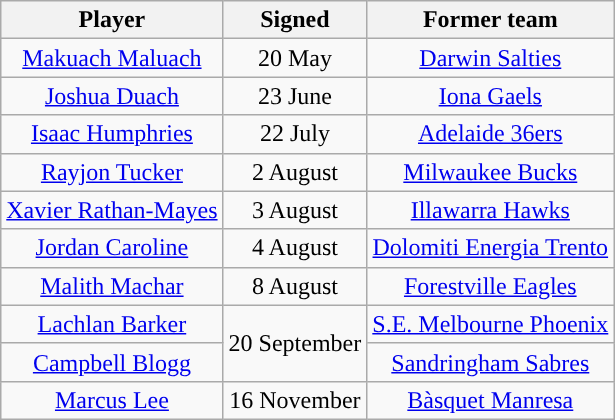<table class="wikitable sortable sortable" style="text-align: center">
<tr>
<th>Player</th>
<th>Signed</th>
<th>Former team</th>
</tr>
<tr>
<td><a href='#'>Makuach Maluach</a></td>
<td>20 May</td>
<td><a href='#'>Darwin Salties</a></td>
</tr>
<tr>
<td><a href='#'>Joshua Duach</a></td>
<td>23 June</td>
<td><a href='#'>Iona Gaels</a></td>
</tr>
<tr>
<td><a href='#'>Isaac Humphries</a></td>
<td>22 July</td>
<td><a href='#'>Adelaide 36ers</a></td>
</tr>
<tr>
<td><a href='#'>Rayjon Tucker</a></td>
<td>2 August</td>
<td><a href='#'>Milwaukee Bucks</a></td>
</tr>
<tr>
<td><a href='#'>Xavier Rathan-Mayes</a></td>
<td>3 August</td>
<td><a href='#'>Illawarra Hawks</a></td>
</tr>
<tr>
<td><a href='#'>Jordan Caroline</a></td>
<td>4 August</td>
<td><a href='#'>Dolomiti Energia Trento</a></td>
</tr>
<tr>
<td><a href='#'>Malith Machar</a></td>
<td>8 August</td>
<td><a href='#'>Forestville Eagles</a></td>
</tr>
<tr>
<td><a href='#'>Lachlan Barker</a></td>
<td rowspan="2">20 September</td>
<td><a href='#'>S.E. Melbourne Phoenix</a></td>
</tr>
<tr>
<td><a href='#'>Campbell Blogg</a></td>
<td><a href='#'>Sandringham Sabres</a></td>
</tr>
<tr>
<td><a href='#'>Marcus Lee</a></td>
<td>16 November</td>
<td><a href='#'>Bàsquet Manresa</a></td>
</tr>
</table>
